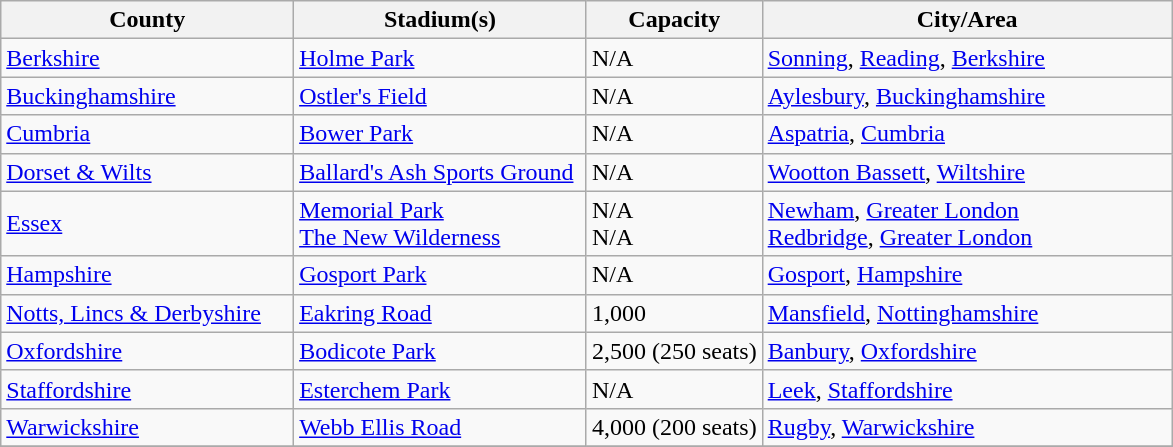<table class="wikitable sortable">
<tr>
<th width=25%>County</th>
<th width=25%>Stadium(s)</th>
<th width=15%>Capacity</th>
<th width=35%>City/Area</th>
</tr>
<tr>
<td><a href='#'>Berkshire</a></td>
<td><a href='#'>Holme Park</a></td>
<td>N/A</td>
<td><a href='#'>Sonning</a>, <a href='#'>Reading</a>, <a href='#'>Berkshire</a></td>
</tr>
<tr>
<td><a href='#'>Buckinghamshire</a></td>
<td><a href='#'>Ostler's Field</a></td>
<td>N/A</td>
<td><a href='#'>Aylesbury</a>, <a href='#'>Buckinghamshire</a></td>
</tr>
<tr>
<td><a href='#'>Cumbria</a></td>
<td><a href='#'>Bower Park</a></td>
<td>N/A</td>
<td><a href='#'>Aspatria</a>, <a href='#'>Cumbria</a></td>
</tr>
<tr>
<td><a href='#'>Dorset & Wilts</a></td>
<td><a href='#'>Ballard's Ash Sports Ground</a></td>
<td>N/A</td>
<td><a href='#'>Wootton Bassett</a>, <a href='#'>Wiltshire</a></td>
</tr>
<tr>
<td><a href='#'>Essex</a></td>
<td><a href='#'>Memorial Park</a><br><a href='#'>The New Wilderness</a></td>
<td>N/A<br>N/A</td>
<td><a href='#'>Newham</a>, <a href='#'>Greater London</a><br><a href='#'>Redbridge</a>, <a href='#'>Greater London</a></td>
</tr>
<tr>
<td><a href='#'>Hampshire</a></td>
<td><a href='#'>Gosport Park</a></td>
<td>N/A</td>
<td><a href='#'>Gosport</a>, <a href='#'>Hampshire</a></td>
</tr>
<tr>
<td><a href='#'>Notts, Lincs & Derbyshire</a></td>
<td><a href='#'>Eakring Road</a></td>
<td>1,000</td>
<td><a href='#'>Mansfield</a>, <a href='#'>Nottinghamshire</a></td>
</tr>
<tr>
<td><a href='#'>Oxfordshire</a></td>
<td><a href='#'>Bodicote Park</a></td>
<td>2,500 (250 seats)</td>
<td><a href='#'>Banbury</a>, <a href='#'>Oxfordshire</a></td>
</tr>
<tr>
<td><a href='#'>Staffordshire</a></td>
<td><a href='#'>Esterchem Park</a></td>
<td>N/A</td>
<td><a href='#'>Leek</a>, <a href='#'>Staffordshire</a></td>
</tr>
<tr>
<td><a href='#'>Warwickshire</a></td>
<td><a href='#'>Webb Ellis Road</a></td>
<td>4,000 (200 seats)</td>
<td><a href='#'>Rugby</a>, <a href='#'>Warwickshire</a></td>
</tr>
<tr>
</tr>
</table>
